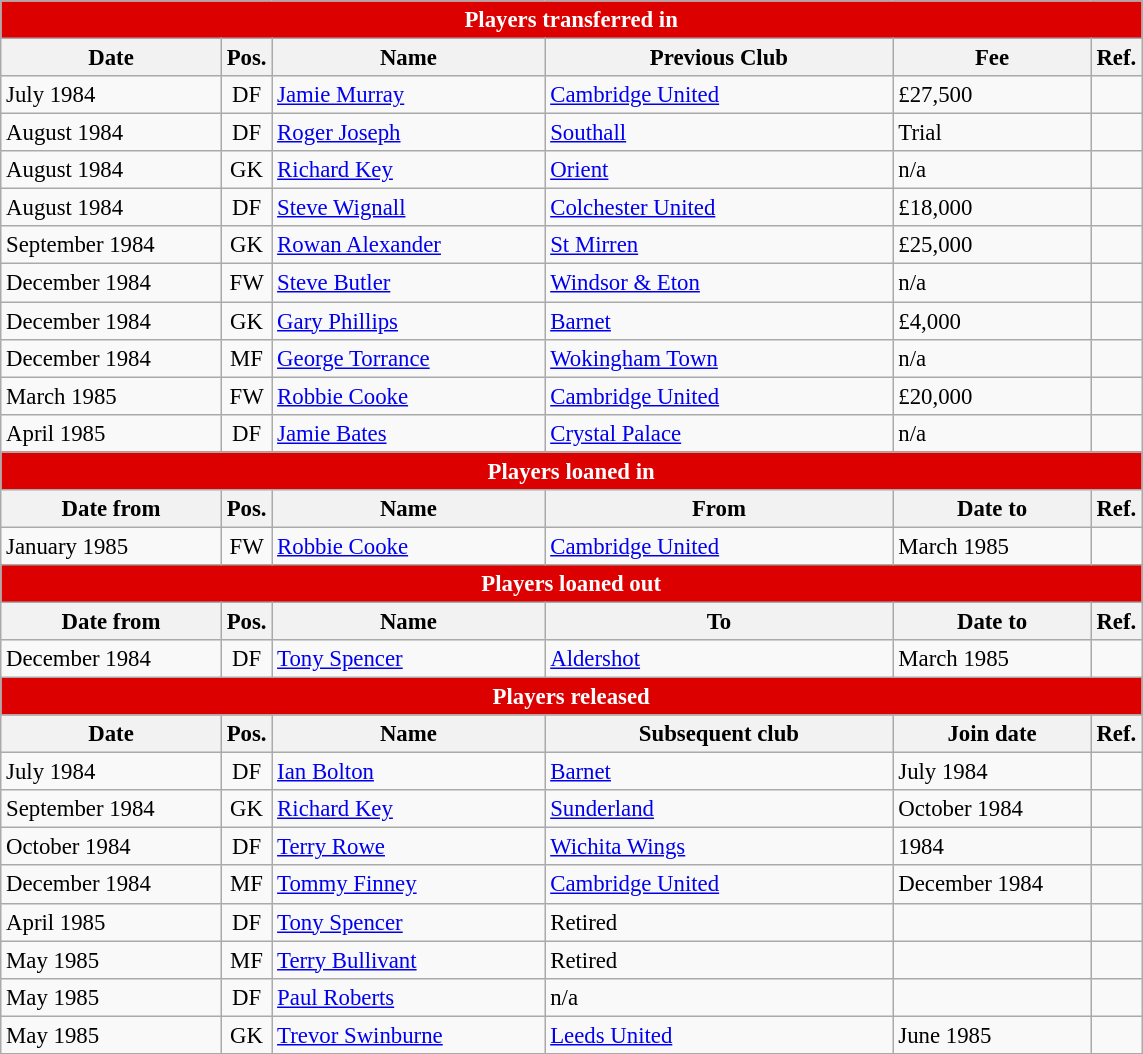<table class="wikitable" style="font-size:95%;" cellpadding="1">
<tr>
<th colspan="6" style="background:#d00; color:white; text-align:center;">Players transferred in</th>
</tr>
<tr>
<th style="width:140px;">Date</th>
<th style="width:25px;">Pos.</th>
<th style="width:175px;">Name</th>
<th style="width:225px;">Previous Club</th>
<th style="width:125px;">Fee</th>
<th style="width:25px;">Ref.</th>
</tr>
<tr>
<td>July 1984</td>
<td style="text-align:center;">DF</td>
<td> <a href='#'>Jamie Murray</a></td>
<td> <a href='#'>Cambridge United</a></td>
<td>£27,500</td>
<td></td>
</tr>
<tr>
<td>August 1984</td>
<td style="text-align:center;">DF</td>
<td> <a href='#'>Roger Joseph</a></td>
<td> <a href='#'>Southall</a></td>
<td>Trial</td>
<td></td>
</tr>
<tr>
<td>August 1984</td>
<td style="text-align:center;">GK</td>
<td> <a href='#'>Richard Key</a></td>
<td> <a href='#'>Orient</a></td>
<td>n/a</td>
<td></td>
</tr>
<tr>
<td>August 1984</td>
<td style="text-align:center;">DF</td>
<td> <a href='#'>Steve Wignall</a></td>
<td> <a href='#'>Colchester United</a></td>
<td>£18,000</td>
<td></td>
</tr>
<tr>
<td>September 1984</td>
<td style="text-align:center;">GK</td>
<td> <a href='#'>Rowan Alexander</a></td>
<td> <a href='#'>St Mirren</a></td>
<td>£25,000</td>
<td></td>
</tr>
<tr>
<td>December 1984</td>
<td style="text-align:center;">FW</td>
<td> <a href='#'>Steve Butler</a></td>
<td> <a href='#'>Windsor & Eton</a></td>
<td>n/a</td>
<td></td>
</tr>
<tr>
<td>December 1984</td>
<td style="text-align:center;">GK</td>
<td> <a href='#'>Gary Phillips</a></td>
<td> <a href='#'>Barnet</a></td>
<td>£4,000</td>
<td></td>
</tr>
<tr>
<td>December 1984</td>
<td style="text-align:center;">MF</td>
<td> <a href='#'>George Torrance</a></td>
<td> <a href='#'>Wokingham Town</a></td>
<td>n/a</td>
<td></td>
</tr>
<tr>
<td>March 1985</td>
<td style="text-align:center;">FW</td>
<td> <a href='#'>Robbie Cooke</a></td>
<td> <a href='#'>Cambridge United</a></td>
<td>£20,000</td>
<td></td>
</tr>
<tr>
<td>April 1985</td>
<td style="text-align:center;">DF</td>
<td> <a href='#'>Jamie Bates</a></td>
<td> <a href='#'>Crystal Palace</a></td>
<td>n/a</td>
<td></td>
</tr>
<tr>
<th colspan="6" style="background:#d00; color:white; text-align:center;">Players loaned in</th>
</tr>
<tr>
<th>Date from</th>
<th>Pos.</th>
<th>Name</th>
<th>From</th>
<th>Date to</th>
<th>Ref.</th>
</tr>
<tr>
<td>January 1985</td>
<td style="text-align:center;">FW</td>
<td> <a href='#'>Robbie Cooke</a></td>
<td> <a href='#'>Cambridge United</a></td>
<td>March 1985</td>
<td></td>
</tr>
<tr>
<th colspan="6" style="background:#d00; color:white; text-align:center;">Players loaned out</th>
</tr>
<tr>
<th>Date from</th>
<th>Pos.</th>
<th>Name</th>
<th>To</th>
<th>Date to</th>
<th>Ref.</th>
</tr>
<tr>
<td>December 1984</td>
<td style="text-align:center;">DF</td>
<td> <a href='#'>Tony Spencer</a></td>
<td> <a href='#'>Aldershot</a></td>
<td>March 1985</td>
<td></td>
</tr>
<tr>
<th colspan="6" style="background:#d00; color:white; text-align:center;">Players released</th>
</tr>
<tr>
<th>Date</th>
<th>Pos.</th>
<th>Name</th>
<th>Subsequent club</th>
<th>Join date</th>
<th>Ref.</th>
</tr>
<tr>
<td>July 1984</td>
<td style="text-align:center;">DF</td>
<td> <a href='#'>Ian Bolton</a></td>
<td> <a href='#'>Barnet</a></td>
<td>July 1984</td>
<td></td>
</tr>
<tr>
<td>September 1984</td>
<td style="text-align:center;">GK</td>
<td> <a href='#'>Richard Key</a></td>
<td> <a href='#'>Sunderland</a></td>
<td>October 1984</td>
<td></td>
</tr>
<tr>
<td>October 1984</td>
<td style="text-align:center;">DF</td>
<td> <a href='#'>Terry Rowe</a></td>
<td> <a href='#'>Wichita Wings</a></td>
<td>1984</td>
<td></td>
</tr>
<tr>
<td>December 1984</td>
<td style="text-align:center;">MF</td>
<td> <a href='#'>Tommy Finney</a></td>
<td> <a href='#'>Cambridge United</a></td>
<td>December 1984</td>
<td></td>
</tr>
<tr>
<td>April 1985</td>
<td style="text-align:center;">DF</td>
<td> <a href='#'>Tony Spencer</a></td>
<td>Retired</td>
<td></td>
<td></td>
</tr>
<tr>
<td>May 1985</td>
<td style="text-align:center;">MF</td>
<td> <a href='#'>Terry Bullivant</a></td>
<td>Retired</td>
<td></td>
<td></td>
</tr>
<tr>
<td>May 1985</td>
<td style="text-align:center;">DF</td>
<td> <a href='#'>Paul Roberts</a></td>
<td>n/a</td>
<td></td>
<td></td>
</tr>
<tr>
<td>May 1985</td>
<td style="text-align:center;">GK</td>
<td> <a href='#'>Trevor Swinburne</a></td>
<td> <a href='#'>Leeds United</a></td>
<td>June 1985</td>
<td></td>
</tr>
</table>
